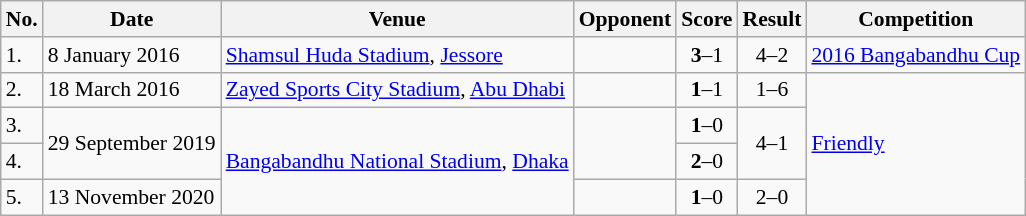<table class="wikitable" style="font-size:90%">
<tr>
<th>No.</th>
<th>Date</th>
<th>Venue</th>
<th>Opponent</th>
<th>Score</th>
<th>Result</th>
<th>Competition</th>
</tr>
<tr>
<td>1.</td>
<td>8 January 2016</td>
<td><a href='#'>Shamsul Huda Stadium</a>, <a href='#'>Jessore</a></td>
<td></td>
<td style="text-align:center;"><strong>3</strong>–1</td>
<td style="text-align:center;">4–2</td>
<td><a href='#'>2016 Bangabandhu Cup</a></td>
</tr>
<tr>
<td>2.</td>
<td>18 March 2016</td>
<td><a href='#'>Zayed Sports City Stadium</a>, <a href='#'>Abu Dhabi</a></td>
<td></td>
<td style="text-align:center;"><strong>1</strong>–1</td>
<td style="text-align:center;">1–6</td>
<td rowspan=4><a href='#'>Friendly</a></td>
</tr>
<tr>
<td>3.</td>
<td rowspan=2>29 September 2019</td>
<td rowspan=3><a href='#'>Bangabandhu National Stadium</a>, <a href='#'>Dhaka</a></td>
<td rowspan=2></td>
<td style="text-align:center;"><strong>1</strong>–0</td>
<td rowspan=2 style="text-align:center;">4–1</td>
</tr>
<tr>
<td>4.</td>
<td align=center><strong>2</strong>–0</td>
</tr>
<tr>
<td>5.</td>
<td>13 November 2020</td>
<td></td>
<td style="text-align:center;"><strong>1</strong>–0</td>
<td style="text-align:center;">2–0</td>
</tr>
</table>
